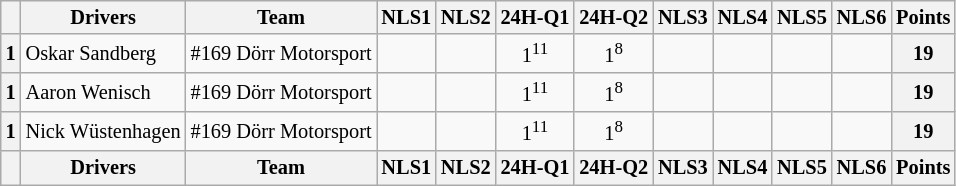<table class="wikitable" style="font-size:85%; text-align:center;">
<tr>
<th></th>
<th>Drivers</th>
<th>Team</th>
<th>NLS1</th>
<th>NLS2</th>
<th>24H-Q1</th>
<th>24H-Q2</th>
<th>NLS3</th>
<th>NLS4</th>
<th>NLS5</th>
<th>NLS6</th>
<th>Points</th>
</tr>
<tr>
<th>1</th>
<td align="left"> Oskar Sandberg</td>
<td align="left"> #169 Dörr Motorsport</td>
<td></td>
<td></td>
<td> 1<sup>11</sup></td>
<td> 1<sup>8</sup></td>
<td></td>
<td></td>
<td></td>
<td></td>
<th>19</th>
</tr>
<tr>
<th>1</th>
<td align="left"> Aaron Wenisch</td>
<td align="left"> #169 Dörr Motorsport</td>
<td></td>
<td></td>
<td> 1<sup>11</sup></td>
<td> 1<sup>8</sup></td>
<td></td>
<td></td>
<td></td>
<td></td>
<th>19</th>
</tr>
<tr>
<th>1</th>
<td align="left"> Nick Wüstenhagen</td>
<td align="left"> #169 Dörr Motorsport</td>
<td></td>
<td></td>
<td> 1<sup>11</sup></td>
<td> 1<sup>8</sup></td>
<td></td>
<td></td>
<td></td>
<td></td>
<th>19</th>
</tr>
<tr>
<th></th>
<th>Drivers</th>
<th>Team</th>
<th>NLS1</th>
<th>NLS2</th>
<th>24H-Q1</th>
<th>24H-Q2</th>
<th>NLS3</th>
<th>NLS4</th>
<th>NLS5</th>
<th>NLS6</th>
<th>Points</th>
</tr>
</table>
